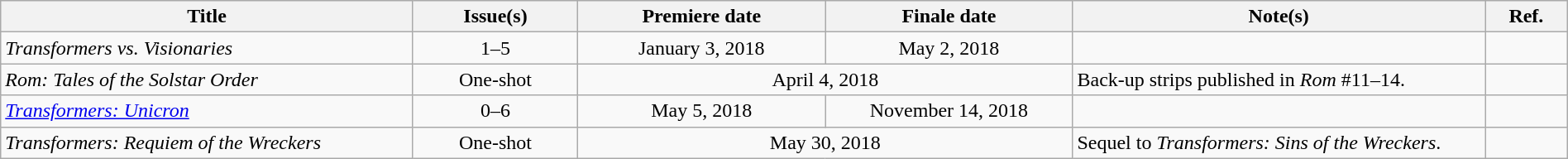<table class="wikitable" width="100%">
<tr>
<th scope="col" width="25%">Title</th>
<th scope="col" width="10%">Issue(s)</th>
<th scope="col" width="15%">Premiere date</th>
<th scope="col" width="15%">Finale date</th>
<th scope="col" width="25%">Note(s)</th>
<th scope="col" width="5%">Ref.</th>
</tr>
<tr>
<td><em>Transformers vs. Visionaries</em></td>
<td style="text-align: center;">1–5</td>
<td style="text-align: center;">January 3, 2018</td>
<td style="text-align: center;">May 2, 2018</td>
<td></td>
<td></td>
</tr>
<tr>
<td><em>Rom: Tales of the Solstar Order</em></td>
<td style="text-align: center;">One-shot</td>
<td style="text-align: center;" colspan="2">April 4, 2018</td>
<td>Back-up strips published in <em>Rom</em> #11–14.</td>
<td></td>
</tr>
<tr>
<td><em><a href='#'>Transformers: Unicron</a></em></td>
<td style="text-align: center;">0–6</td>
<td style="text-align: center;">May 5, 2018</td>
<td style="text-align: center;">November 14, 2018</td>
<td></td>
<td></td>
</tr>
<tr>
<td><em>Transformers: Requiem of the Wreckers</em></td>
<td style="text-align: center;">One-shot</td>
<td style="text-align: center;" colspan="2">May 30, 2018</td>
<td>Sequel to <em>Transformers: Sins of the Wreckers</em>.</td>
<td></td>
</tr>
</table>
